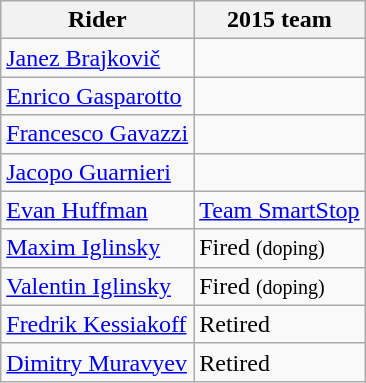<table class="wikitable">
<tr>
<th>Rider</th>
<th>2015 team</th>
</tr>
<tr>
<td><a href='#'>Janez Brajkovič</a></td>
<td></td>
</tr>
<tr>
<td><a href='#'>Enrico Gasparotto</a></td>
<td></td>
</tr>
<tr>
<td><a href='#'>Francesco Gavazzi</a></td>
<td></td>
</tr>
<tr>
<td><a href='#'>Jacopo Guarnieri</a></td>
<td></td>
</tr>
<tr>
<td><a href='#'>Evan Huffman</a></td>
<td><a href='#'>Team SmartStop</a></td>
</tr>
<tr>
<td><a href='#'>Maxim Iglinsky</a></td>
<td>Fired <small>(doping)</small></td>
</tr>
<tr>
<td><a href='#'>Valentin Iglinsky</a></td>
<td>Fired <small>(doping)</small></td>
</tr>
<tr>
<td><a href='#'>Fredrik Kessiakoff</a></td>
<td>Retired</td>
</tr>
<tr>
<td><a href='#'>Dimitry Muravyev</a></td>
<td>Retired</td>
</tr>
</table>
